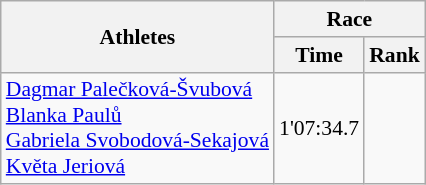<table class="wikitable" border="1" style="font-size:90%">
<tr>
<th rowspan=2>Athletes</th>
<th colspan=2>Race</th>
</tr>
<tr>
<th>Time</th>
<th>Rank</th>
</tr>
<tr>
<td><a href='#'>Dagmar Palečková-Švubová</a><br><a href='#'>Blanka Paulů</a><br><a href='#'>Gabriela Svobodová-Sekajová</a><br><a href='#'>Květa Jeriová</a></td>
<td align=center>1'07:34.7</td>
<td align=center></td>
</tr>
</table>
